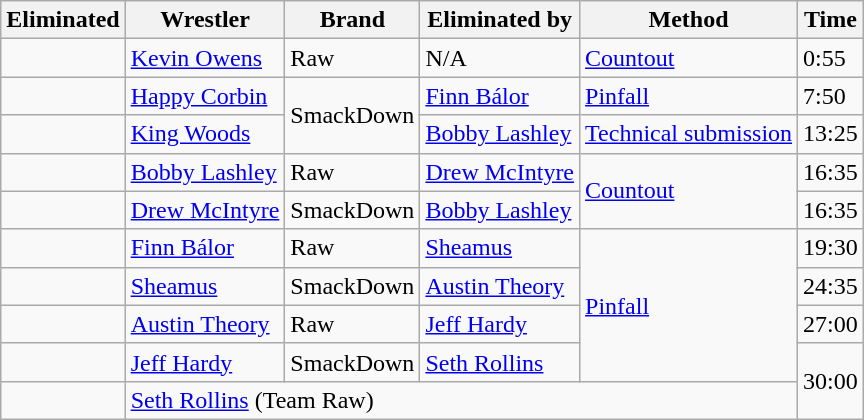<table class="wikitable sortable">
<tr>
<th>Eliminated</th>
<th>Wrestler</th>
<th>Brand</th>
<th>Eliminated by</th>
<th>Method</th>
<th>Time</th>
</tr>
<tr>
<td></td>
<td><a href='#'>Kevin Owens</a></td>
<td>Raw</td>
<td>N/A</td>
<td><a href='#'>Countout</a></td>
<td>0:55</td>
</tr>
<tr>
<td></td>
<td><a href='#'>Happy Corbin</a></td>
<td rowspan=2>SmackDown</td>
<td><a href='#'>Finn Bálor</a></td>
<td><a href='#'>Pinfall</a></td>
<td>7:50</td>
</tr>
<tr>
<td></td>
<td><a href='#'>King Woods</a></td>
<td><a href='#'>Bobby Lashley</a></td>
<td><a href='#'>Technical submission</a></td>
<td>13:25</td>
</tr>
<tr>
<td></td>
<td><a href='#'>Bobby Lashley</a></td>
<td>Raw</td>
<td><a href='#'>Drew McIntyre</a></td>
<td rowspan=2><a href='#'>Countout</a></td>
<td>16:35</td>
</tr>
<tr>
<td></td>
<td><a href='#'>Drew McIntyre</a></td>
<td>SmackDown</td>
<td><a href='#'>Bobby Lashley</a></td>
<td>16:35</td>
</tr>
<tr>
<td></td>
<td><a href='#'>Finn Bálor</a></td>
<td>Raw</td>
<td><a href='#'>Sheamus</a></td>
<td rowspan=4><a href='#'>Pinfall</a></td>
<td>19:30</td>
</tr>
<tr>
<td></td>
<td><a href='#'>Sheamus</a></td>
<td>SmackDown</td>
<td><a href='#'>Austin Theory</a></td>
<td>24:35</td>
</tr>
<tr>
<td></td>
<td><a href='#'>Austin Theory</a></td>
<td>Raw</td>
<td><a href='#'>Jeff Hardy</a></td>
<td>27:00</td>
</tr>
<tr>
<td></td>
<td><a href='#'>Jeff Hardy</a></td>
<td>SmackDown</td>
<td><a href='#'>Seth Rollins</a></td>
<td rowspan=2>30:00</td>
</tr>
<tr>
<td></td>
<td colspan="4"><a href='#'>Seth Rollins</a> (Team Raw)</td>
</tr>
</table>
